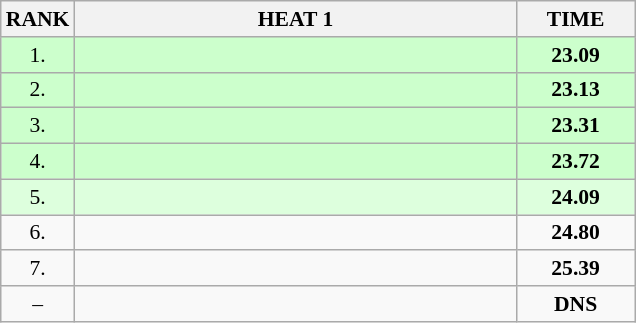<table class="wikitable" style="border-collapse: collapse; font-size: 90%;">
<tr>
<th>RANK</th>
<th style="width: 20em">HEAT 1</th>
<th style="width: 5em">TIME</th>
</tr>
<tr style="background:#ccffcc;">
<td align="center">1.</td>
<td></td>
<td align="center"><strong>23.09</strong></td>
</tr>
<tr style="background:#ccffcc;">
<td align="center">2.</td>
<td></td>
<td align="center"><strong>23.13</strong></td>
</tr>
<tr style="background:#ccffcc;">
<td align="center">3.</td>
<td></td>
<td align="center"><strong>23.31</strong></td>
</tr>
<tr style="background:#ccffcc;">
<td align="center">4.</td>
<td></td>
<td align="center"><strong>23.72</strong></td>
</tr>
<tr style="background:#ddffdd;">
<td align="center">5.</td>
<td></td>
<td align="center"><strong>24.09</strong></td>
</tr>
<tr>
<td align="center">6.</td>
<td></td>
<td align="center"><strong>24.80</strong></td>
</tr>
<tr>
<td align="center">7.</td>
<td></td>
<td align="center"><strong>25.39</strong></td>
</tr>
<tr>
<td align="center">–</td>
<td></td>
<td align="center"><strong>DNS</strong></td>
</tr>
</table>
